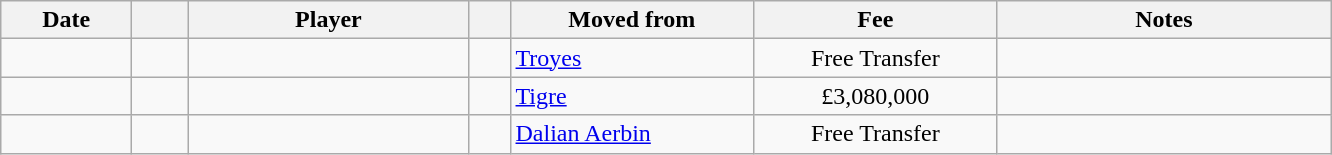<table class="wikitable sortable">
<tr>
<th style="width:80px;">Date</th>
<th style="width:30px;"></th>
<th style="width:180px;">Player</th>
<th style="width:20px;"></th>
<th style="width:155px;">Moved from</th>
<th style="width:155px;" class="unsortable">Fee</th>
<th style="width:215px;" class="unsortable">Notes</th>
</tr>
<tr>
<td></td>
<td align=center></td>
<td> </td>
<td></td>
<td> <a href='#'>Troyes</a></td>
<td align=center>Free Transfer</td>
<td align=center></td>
</tr>
<tr>
<td></td>
<td align=center></td>
<td> </td>
<td></td>
<td> <a href='#'>Tigre</a></td>
<td align=center>£3,080,000</td>
<td align=center></td>
</tr>
<tr>
<td></td>
<td align=center></td>
<td> </td>
<td></td>
<td> <a href='#'>Dalian Aerbin</a></td>
<td align=center>Free Transfer</td>
<td align=center></td>
</tr>
</table>
